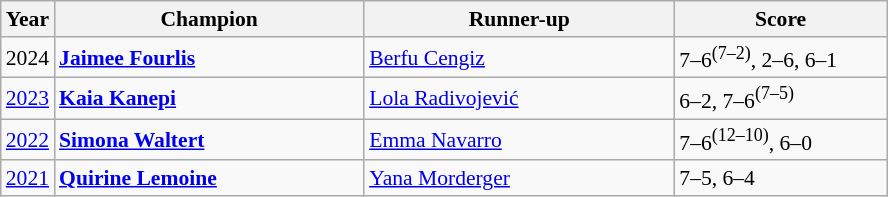<table class="wikitable" style="font-size:90%">
<tr>
<th>Year</th>
<th width="200">Champion</th>
<th width="200">Runner-up</th>
<th width="135">Score</th>
</tr>
<tr>
<td>2024</td>
<td> <strong><a href='#'>Jaimee Fourlis</a></strong></td>
<td> <a href='#'>Berfu Cengiz</a></td>
<td>7–6<sup>(7–2)</sup>, 2–6, 6–1</td>
</tr>
<tr>
<td><a href='#'>2023</a></td>
<td> <strong><a href='#'>Kaia Kanepi</a></strong></td>
<td> <a href='#'>Lola Radivojević</a></td>
<td>6–2, 7–6<sup>(7–5)</sup></td>
</tr>
<tr>
<td><a href='#'>2022</a></td>
<td> <strong><a href='#'>Simona Waltert</a></strong></td>
<td> <a href='#'>Emma Navarro</a></td>
<td>7–6<sup>(12–10)</sup>, 6–0</td>
</tr>
<tr>
<td><a href='#'>2021</a></td>
<td> <strong><a href='#'>Quirine Lemoine</a></strong></td>
<td> <a href='#'>Yana Morderger</a></td>
<td>7–5, 6–4</td>
</tr>
</table>
